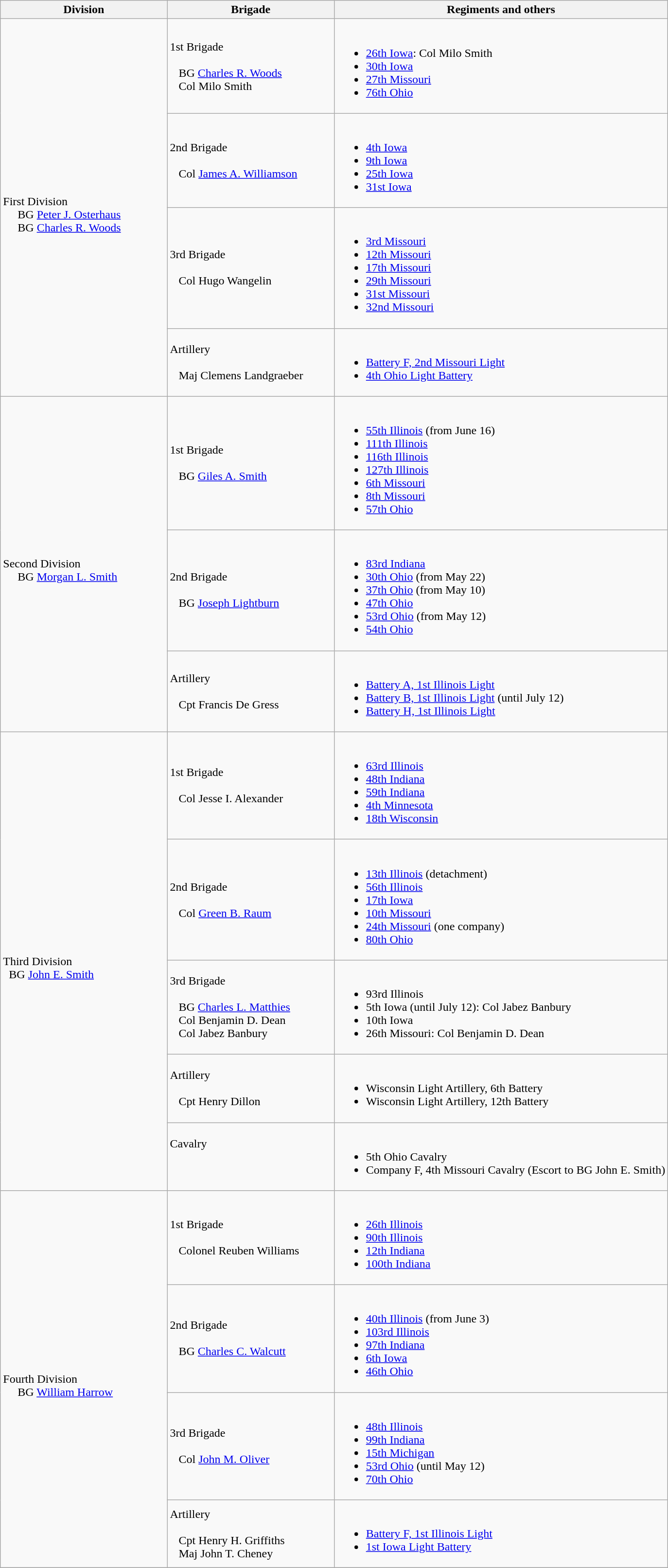<table class="wikitable">
<tr>
<th width=25%>Division</th>
<th width=25%>Brigade</th>
<th>Regiments and others</th>
</tr>
<tr>
<td rowspan=4><br>First Division
<br>    
BG <a href='#'>Peter J. Osterhaus</a><br>    
BG <a href='#'>Charles R. Woods</a></td>
<td>1st Brigade<br><br>  
BG <a href='#'>Charles R. Woods</a><br>  
Col Milo Smith</td>
<td><br><ul><li><a href='#'>26th Iowa</a>: Col Milo Smith</li><li><a href='#'>30th Iowa</a></li><li><a href='#'>27th Missouri</a></li><li><a href='#'>76th Ohio</a></li></ul></td>
</tr>
<tr>
<td>2nd Brigade<br><br>  
Col <a href='#'>James A. Williamson</a></td>
<td><br><ul><li><a href='#'>4th Iowa</a></li><li><a href='#'>9th Iowa</a></li><li><a href='#'>25th Iowa</a></li><li><a href='#'>31st Iowa</a></li></ul></td>
</tr>
<tr>
<td>3rd Brigade<br><br>  
Col Hugo Wangelin</td>
<td><br><ul><li><a href='#'>3rd Missouri</a></li><li><a href='#'>12th Missouri</a></li><li><a href='#'>17th Missouri</a></li><li><a href='#'>29th Missouri</a></li><li><a href='#'>31st Missouri</a></li><li><a href='#'>32nd Missouri</a></li></ul></td>
</tr>
<tr>
<td>Artillery<br><br>  
Maj Clemens Landgraeber</td>
<td><br><ul><li><a href='#'>Battery F, 2nd Missouri Light</a></li><li><a href='#'>4th Ohio Light Battery</a></li></ul></td>
</tr>
<tr>
<td rowspan=3><br>Second Division
<br>    
BG <a href='#'>Morgan L. Smith</a><br></td>
<td>1st Brigade<br><br>  
BG <a href='#'>Giles A. Smith</a></td>
<td><br><ul><li><a href='#'>55th Illinois</a> (from June 16)</li><li><a href='#'>111th Illinois</a></li><li><a href='#'>116th Illinois</a></li><li><a href='#'>127th Illinois</a></li><li><a href='#'>6th Missouri</a></li><li><a href='#'>8th Missouri</a></li><li><a href='#'>57th Ohio</a></li></ul></td>
</tr>
<tr>
<td>2nd Brigade<br><br>  
BG <a href='#'>Joseph Lightburn</a></td>
<td><br><ul><li><a href='#'>83rd Indiana</a></li><li><a href='#'>30th Ohio</a> (from May 22)</li><li><a href='#'>37th Ohio</a> (from May 10)</li><li><a href='#'>47th Ohio</a></li><li><a href='#'>53rd Ohio</a> (from May 12)</li><li><a href='#'>54th Ohio</a></li></ul></td>
</tr>
<tr>
<td>Artillery<br><br>  
Cpt Francis De Gress</td>
<td><br><ul><li><a href='#'>Battery A, 1st Illinois Light</a></li><li><a href='#'>Battery B, 1st Illinois Light</a> (until July 12)</li><li><a href='#'>Battery H, 1st Illinois Light</a></li></ul></td>
</tr>
<tr>
<td rowspan=5><br>Third Division
<br>  BG <a href='#'>John E. Smith</a></td>
<td>1st Brigade<br><br>  
Col Jesse I. Alexander</td>
<td><br><ul><li><a href='#'>63rd Illinois</a></li><li><a href='#'>48th Indiana</a></li><li><a href='#'>59th Indiana</a></li><li><a href='#'>4th Minnesota</a></li><li><a href='#'>18th Wisconsin</a></li></ul></td>
</tr>
<tr>
<td>2nd Brigade<br><br>  
Col <a href='#'>Green B. Raum</a></td>
<td><br><ul><li><a href='#'>13th Illinois</a> (detachment)</li><li><a href='#'>56th Illinois</a></li><li><a href='#'>17th Iowa</a></li><li><a href='#'>10th Missouri</a></li><li><a href='#'>24th Missouri</a> (one company)</li><li><a href='#'>80th Ohio</a></li></ul></td>
</tr>
<tr>
<td>3rd Brigade<br><br>   BG <a href='#'>Charles L. Matthies</a>
<br>   Col Benjamin D. Dean
<br>   Col Jabez Banbury</td>
<td><br><ul><li>93rd Illinois</li><li>5th Iowa (until July 12): Col Jabez Banbury</li><li>10th Iowa</li><li>26th Missouri: Col Benjamin D. Dean</li></ul></td>
</tr>
<tr>
<td>Artillery<br><br>  
Cpt Henry Dillon</td>
<td><br><ul><li>Wisconsin Light Artillery, 6th Battery</li><li>Wisconsin Light Artillery, 12th Battery</li></ul></td>
</tr>
<tr>
<td>Cavalry<br><br>  </td>
<td><br><ul><li>5th Ohio Cavalry</li><li>Company F, 4th Missouri Cavalry (Escort to BG John E. Smith)</li></ul></td>
</tr>
<tr>
<td rowspan=4><br>Fourth Division
<br>    
BG <a href='#'>William Harrow</a><br></td>
<td>1st Brigade<br><br>  
Colonel Reuben Williams</td>
<td><br><ul><li><a href='#'>26th Illinois</a></li><li><a href='#'>90th Illinois</a></li><li><a href='#'>12th Indiana</a></li><li><a href='#'>100th Indiana</a></li></ul></td>
</tr>
<tr>
<td>2nd Brigade<br><br>  
BG <a href='#'>Charles C. Walcutt</a></td>
<td><br><ul><li><a href='#'>40th Illinois</a> (from June 3)</li><li><a href='#'>103rd Illinois</a></li><li><a href='#'>97th Indiana</a></li><li><a href='#'>6th Iowa</a></li><li><a href='#'>46th Ohio</a></li></ul></td>
</tr>
<tr>
<td>3rd Brigade<br><br>  
Col <a href='#'>John M. Oliver</a></td>
<td><br><ul><li><a href='#'>48th Illinois</a></li><li><a href='#'>99th Indiana</a></li><li><a href='#'>15th Michigan</a></li><li><a href='#'>53rd Ohio</a> (until May 12)</li><li><a href='#'>70th Ohio</a></li></ul></td>
</tr>
<tr>
<td>Artillery<br><br>  
Cpt Henry H. Griffiths
<br>  
Maj John T. Cheney</td>
<td><br><ul><li><a href='#'>Battery F, 1st Illinois Light</a></li><li><a href='#'>1st Iowa Light Battery</a></li></ul></td>
</tr>
<tr>
</tr>
</table>
